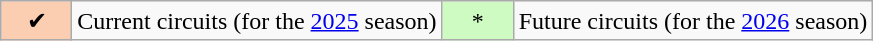<table class="wikitable">
<tr>
<td width="40" align="center" bgcolor=FBCEB1>✔</td>
<td>Current circuits (for the <a href='#'>2025</a> season)</td>
<td width="40" align="center" bgcolor=CEFBC1>*</td>
<td>Future circuits (for the <a href='#'>2026</a> season)</td>
</tr>
</table>
